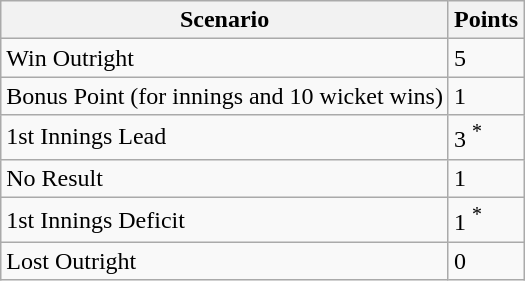<table class="wikitable">
<tr>
<th>Scenario</th>
<th>Points</th>
</tr>
<tr>
<td>Win Outright</td>
<td>5</td>
</tr>
<tr>
<td>Bonus Point (for innings and 10 wicket wins)</td>
<td>1</td>
</tr>
<tr>
<td>1st Innings Lead</td>
<td>3 <sup>*</sup></td>
</tr>
<tr>
<td>No Result</td>
<td>1</td>
</tr>
<tr>
<td>1st Innings Deficit</td>
<td>1 <sup>*</sup></td>
</tr>
<tr>
<td>Lost Outright</td>
<td>0</td>
</tr>
</table>
